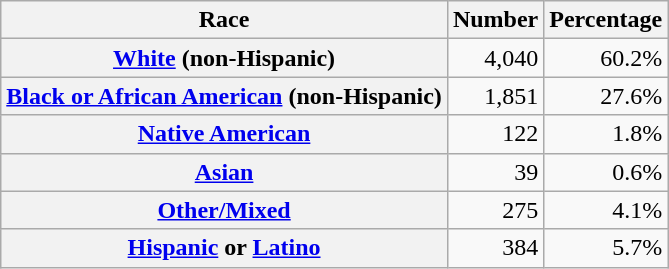<table class="wikitable" style="text-align:right">
<tr>
<th scope="col">Race</th>
<th scope="col">Number</th>
<th scope="col">Percentage</th>
</tr>
<tr>
<th scope="row"><a href='#'>White</a> (non-Hispanic)</th>
<td>4,040</td>
<td>60.2%</td>
</tr>
<tr>
<th scope="row"><a href='#'>Black or African American</a> (non-Hispanic)</th>
<td>1,851</td>
<td>27.6%</td>
</tr>
<tr>
<th scope="row"><a href='#'>Native American</a></th>
<td>122</td>
<td>1.8%</td>
</tr>
<tr>
<th scope="row"><a href='#'>Asian</a></th>
<td>39</td>
<td>0.6%</td>
</tr>
<tr>
<th scope="row"><a href='#'>Other/Mixed</a></th>
<td>275</td>
<td>4.1%</td>
</tr>
<tr>
<th scope="row"><a href='#'>Hispanic</a> or <a href='#'>Latino</a></th>
<td>384</td>
<td>5.7%</td>
</tr>
</table>
